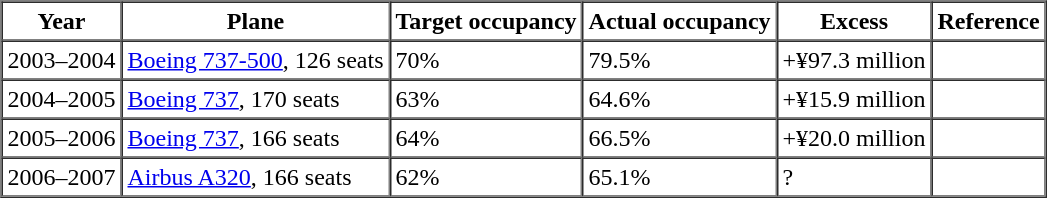<table border=1 cellpadding=3 cellspacing=0>
<tr>
<th>Year</th>
<th>Plane</th>
<th>Target occupancy</th>
<th>Actual occupancy</th>
<th>Excess</th>
<th>Reference</th>
</tr>
<tr>
<td>2003–2004</td>
<td><a href='#'>Boeing 737-500</a>, 126 seats</td>
<td>70%</td>
<td>79.5%</td>
<td>+¥97.3 million</td>
<td></td>
</tr>
<tr>
<td>2004–2005</td>
<td><a href='#'>Boeing 737</a>, 170 seats</td>
<td>63%</td>
<td>64.6%</td>
<td>+¥15.9 million</td>
<td></td>
</tr>
<tr>
<td>2005–2006</td>
<td><a href='#'>Boeing 737</a>, 166 seats</td>
<td>64%</td>
<td>66.5%</td>
<td>+¥20.0 million</td>
<td></td>
</tr>
<tr>
<td>2006–2007</td>
<td><a href='#'>Airbus A320</a>, 166 seats</td>
<td>62%</td>
<td>65.1%</td>
<td>?</td>
<td></td>
</tr>
</table>
